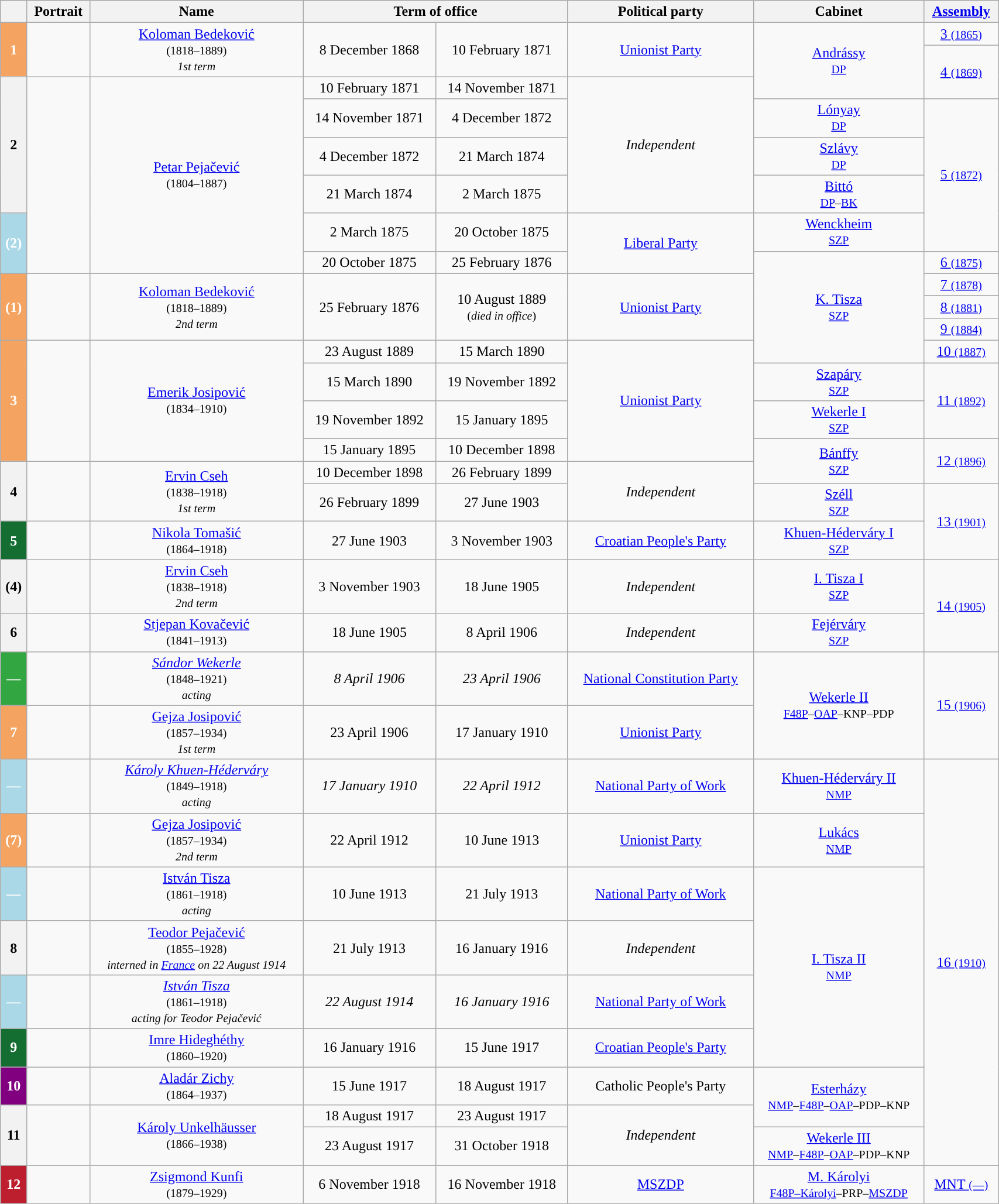<table class="wikitable" style="width:90%; text-align:center;">
<tr>
<th></th>
<th>Portrait</th>
<th>Name<br></th>
<th colspan=2>Term of office</th>
<th>Political party</th>
<th>Cabinet</th>
<th><a href='#'>Assembly</a><br></th>
</tr>
<tr>
<th rowspan="2" style="background-color:#F4A460; color:white">1</th>
<td rowspan="2"></td>
<td rowspan="2"><a href='#'>Koloman Bedeković</a><br><small>(1818–1889)<br><em>1st term</em></small></td>
<td rowspan="2">8 December 1868</td>
<td rowspan="2">10 February 1871</td>
<td rowspan="2"><a href='#'>Unionist Party</a></td>
<td rowspan="3"><a href='#'>Andrássy</a><br><small><a href='#'>DP</a></small></td>
<td><a href='#'>3 <small>(1865)</small></a></td>
</tr>
<tr>
<td rowspan="3"><a href='#'>4 <small>(1869)</small></a></td>
</tr>
<tr>
<th rowspan="5" style="background:">2</th>
<td rowspan="7"></td>
<td rowspan="7"><a href='#'>Petar Pejačević</a><br><small>(1804–1887)</small></td>
<td>10 February 1871</td>
<td>14 November 1871</td>
<td rowspan="5"><em>Independent</em></td>
</tr>
<tr>
<td rowspan="2">14 November 1871</td>
<td rowspan="2">4 December 1872</td>
<td rowspan="2"><a href='#'>Lónyay</a><br><small><a href='#'>DP</a></small></td>
</tr>
<tr>
<td rowspan="4"><a href='#'>5 <small>(1872)</small></a></td>
</tr>
<tr>
<td>4 December 1872</td>
<td>21 March 1874</td>
<td><a href='#'>Szlávy</a><br><small><a href='#'>DP</a></small></td>
</tr>
<tr>
<td>21 March 1874</td>
<td>2 March 1875</td>
<td><a href='#'>Bittó</a><br><small><a href='#'>DP</a>–<a href='#'>BK</a></small></td>
</tr>
<tr>
<th rowspan="2" style="background-color:#AAD8E6; color:white">(2)</th>
<td>2 March 1875</td>
<td>20 October 1875</td>
<td rowspan="2"><a href='#'>Liberal Party</a></td>
<td><a href='#'>Wenckheim</a><br><small><a href='#'>SZP</a></small></td>
</tr>
<tr>
<td>20 October 1875</td>
<td>25 February 1876</td>
<td rowspan="7"><a href='#'>K. Tisza</a><br><small><a href='#'>SZP</a></small></td>
<td rowspan="2"><a href='#'>6 <small>(1875)</small></a></td>
</tr>
<tr>
<th rowspan="5" style="background-color:#F4A460; color:white">(1)</th>
<td rowspan="5"></td>
<td rowspan="5"><a href='#'>Koloman Bedeković</a><br><small>(1818–1889)<br><em>2nd term</em></small></td>
<td rowspan="5">25 February 1876</td>
<td rowspan="5">10 August 1889<br><small>(<em>died in office</em>)</small></td>
<td rowspan="5"><a href='#'>Unionist Party</a></td>
</tr>
<tr>
<td><a href='#'>7 <small>(1878)</small></a></td>
</tr>
<tr>
<td><a href='#'>8 <small>(1881)</small></a></td>
</tr>
<tr>
<td><a href='#'>9 <small>(1884)</small></a></td>
</tr>
<tr>
<td rowspan="3"><a href='#'>10 <small>(1887)</small></a></td>
</tr>
<tr>
<th rowspan="6" style="background-color:#F4A460; color:white">3</th>
<td rowspan="6"></td>
<td rowspan="6"><a href='#'>Emerik Josipović</a><br><small>(1834–1910)</small></td>
<td>23 August 1889</td>
<td>15 March 1890</td>
<td rowspan="6"><a href='#'>Unionist Party</a></td>
</tr>
<tr>
<td rowspan="2">15 March 1890</td>
<td rowspan="2">19 November 1892</td>
<td rowspan="2"><a href='#'>Szapáry</a><br><small><a href='#'>SZP</a></small></td>
</tr>
<tr>
<td rowspan="3"><a href='#'>11 <small>(1892)</small></a></td>
</tr>
<tr>
<td>19 November 1892</td>
<td>15 January 1895</td>
<td><a href='#'>Wekerle I</a><br><small><a href='#'>SZP</a></small></td>
</tr>
<tr>
<td rowspan="2">15 January 1895</td>
<td rowspan="2">10 December 1898</td>
<td rowspan="3"><a href='#'>Bánffy</a><br><small><a href='#'>SZP</a></small></td>
</tr>
<tr>
<td rowspan="3"><a href='#'>12 <small>(1896)</small></a></td>
</tr>
<tr>
<th rowspan="3" style="background:">4</th>
<td rowspan="3"></td>
<td rowspan="3"><a href='#'>Ervin Cseh</a><br><small>(1838–1918)<br><em>1st term</em></small></td>
<td>10 December 1898</td>
<td>26 February 1899</td>
<td rowspan="3"><em>Independent</em></td>
</tr>
<tr>
<td rowspan="2">26 February 1899</td>
<td rowspan="2">27 June 1903</td>
<td rowspan="2"><a href='#'>Széll</a><br><small><a href='#'>SZP</a></small></td>
</tr>
<tr>
<td rowspan="3"><a href='#'>13 <small>(1901)</small></a></td>
</tr>
<tr>
<th style="background-color:#146E32; color:white">5</th>
<td></td>
<td><a href='#'>Nikola Tomašić</a><br><small>(1864–1918)</small></td>
<td>27 June 1903</td>
<td>3 November 1903</td>
<td><a href='#'>Croatian People's Party</a></td>
<td><a href='#'>Khuen-Héderváry I</a><br><small><a href='#'>SZP</a></small></td>
</tr>
<tr>
<th rowspan="2" style="background:">(4)</th>
<td rowspan="2"></td>
<td rowspan="2"><a href='#'>Ervin Cseh</a><br><small>(1838–1918)<br><em>2nd term</em></small></td>
<td rowspan="2">3 November 1903</td>
<td rowspan="2">18 June 1905</td>
<td rowspan="2"><em>Independent</em></td>
<td rowspan="2"><a href='#'>I. Tisza I</a><br><small><a href='#'>SZP</a></small></td>
</tr>
<tr>
<td rowspan="3"><a href='#'>14 <small>(1905)</small></a></td>
</tr>
<tr>
<th style="background:">6</th>
<td></td>
<td><a href='#'>Stjepan Kovačević</a><br><small>(1841–1913)</small></td>
<td>18 June 1905</td>
<td>8 April 1906</td>
<td><em>Independent</em></td>
<td><a href='#'>Fejérváry</a><br><small><a href='#'>SZP</a></small></td>
</tr>
<tr>
<th rowspan="2" style="background-color:#32A640; color:white">—</th>
<td rowspan="2"></td>
<td rowspan="2"><em><a href='#'>Sándor Wekerle</a></em><br><small>(1848–1921)<br><em>acting</em></small></td>
<td rowspan="2"><em>8 April 1906</em></td>
<td rowspan="2"><em>23 April 1906</em></td>
<td rowspan="2"><a href='#'>National Constitution Party</a></td>
<td rowspan="3"><a href='#'>Wekerle II</a><br><small><a href='#'>F48P</a>–<a href='#'>OAP</a>–KNP–PDP</small></td>
</tr>
<tr>
<td rowspan="3"><a href='#'>15 <small>(1906)</small></a></td>
</tr>
<tr>
<th style="background-color:#F4A460; color:white">7</th>
<td></td>
<td><a href='#'>Gejza Josipović</a><br><small>(1857–1934)<br><em>1st term</em></small></td>
<td>23 April 1906</td>
<td>17 January 1910</td>
<td><a href='#'>Unionist Party</a></td>
</tr>
<tr>
<th rowspan="2" style="background-color:#AAD8E6; color:white">—</th>
<td rowspan="2"></td>
<td rowspan="2"><em><a href='#'>Károly Khuen-Héderváry</a></em><br><small>(1849–1918)<br><em>acting</em></small></td>
<td rowspan="2"><em>17 January 1910</em></td>
<td rowspan="2"><em>22 April 1912</em></td>
<td rowspan="2"><a href='#'>National Party of Work</a></td>
<td rowspan="2"><a href='#'>Khuen-Héderváry II</a><br><small><a href='#'>NMP</a></small></td>
</tr>
<tr>
<td rowspan="9"><a href='#'>16 <small>(1910)</small></a></td>
</tr>
<tr>
<th style="background-color:#F4A460; color:white">(7)</th>
<td></td>
<td><a href='#'>Gejza Josipović</a><br><small>(1857–1934)<br><em>2nd term</em></small></td>
<td>22 April 1912</td>
<td>10 June 1913</td>
<td><a href='#'>Unionist Party</a></td>
<td><a href='#'>Lukács</a><br><small><a href='#'>NMP</a></small></td>
</tr>
<tr>
<th style="background-color:#AAD8E6; color:white">—</th>
<td></td>
<td><a href='#'>István Tisza</a><br><small>(1861–1918)<br><em>acting</em></small></td>
<td>10 June 1913</td>
<td>21 July 1913</td>
<td><a href='#'>National Party of Work</a></td>
<td rowspan="4"><a href='#'>I. Tisza II</a><br><small><a href='#'>NMP</a></small></td>
</tr>
<tr>
<th style="background:">8</th>
<td></td>
<td><a href='#'>Teodor Pejačević</a><br><small>(1855–1928)<br><em>interned in <a href='#'>France</a> on 22 August 1914</em></small></td>
<td>21 July 1913</td>
<td>16 January 1916</td>
<td><em>Independent</em></td>
</tr>
<tr>
<th style="background-color:#AAD8E6; color:white">—</th>
<td></td>
<td><em><a href='#'>István Tisza</a></em><br><small>(1861–1918)<br><em>acting for Teodor Pejačević</em></small></td>
<td><em>22 August 1914</em></td>
<td><em>16 January 1916</em></td>
<td><a href='#'>National Party of Work</a></td>
</tr>
<tr>
<th style="background-color:#146E32; color:white">9</th>
<td></td>
<td><a href='#'>Imre Hideghéthy</a><br><small>(1860–1920)</small></td>
<td>16 January 1916</td>
<td>15 June 1917</td>
<td><a href='#'>Croatian People's Party</a></td>
</tr>
<tr>
<th style="background-color:#800080; color:white">10</th>
<td></td>
<td><a href='#'>Aladár Zichy</a><br><small>(1864–1937)</small></td>
<td>15 June 1917</td>
<td>18 August 1917</td>
<td>Catholic People's Party</td>
<td rowspan="2"><a href='#'>Esterházy</a><br><small><a href='#'>NMP</a>–<a href='#'>F48P</a>–<a href='#'>OAP</a>–PDP–KNP</small></td>
</tr>
<tr>
<th rowspan="2" style="background:">11</th>
<td rowspan="2"></td>
<td rowspan="2"><a href='#'>Károly Unkelhäusser</a><br><small>(1866–1938)</small></td>
<td>18 August 1917</td>
<td>23 August 1917</td>
<td rowspan="2"><em>Independent</em></td>
</tr>
<tr>
<td>23 August 1917</td>
<td>31 October 1918</td>
<td><a href='#'>Wekerle III</a><br><small><a href='#'>NMP</a>–<a href='#'>F48P</a>–<a href='#'>OAP</a>–PDP–KNP</small></td>
</tr>
<tr>
<th style="background-color:#BE1F2E; color:white">12</th>
<td></td>
<td><a href='#'>Zsigmond Kunfi</a><br><small>(1879–1929)</small></td>
<td>6 November 1918</td>
<td>16 November 1918</td>
<td><a href='#'>MSZDP</a></td>
<td><a href='#'>M. Károlyi</a><br><small><a href='#'>F48P–Károlyi</a>–PRP–<a href='#'>MSZDP</a></small></td>
<td><a href='#'>MNT <small>(—)</small></a></td>
</tr>
</table>
